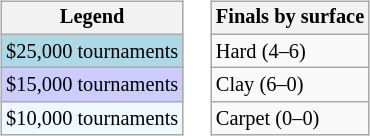<table>
<tr valign=top>
<td><br><table class=wikitable style="font-size:85%">
<tr>
<th>Legend</th>
</tr>
<tr style="background:lightblue;">
<td>$25,000 tournaments</td>
</tr>
<tr style="background:#ccccff;">
<td>$15,000 tournaments</td>
</tr>
<tr style="background:#f0f8ff;">
<td>$10,000 tournaments</td>
</tr>
</table>
</td>
<td><br><table class=wikitable style="font-size:85%">
<tr>
<th>Finals by surface</th>
</tr>
<tr>
<td>Hard (4–6)</td>
</tr>
<tr>
<td>Clay (6–0)</td>
</tr>
<tr>
<td>Carpet (0–0)</td>
</tr>
</table>
</td>
</tr>
</table>
